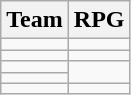<table class=wikitable>
<tr>
<th>Team</th>
<th>RPG</th>
</tr>
<tr>
<td></td>
<td></td>
</tr>
<tr>
<td></td>
<td></td>
</tr>
<tr>
<td></td>
<td rowspan=2></td>
</tr>
<tr>
<td></td>
</tr>
<tr>
<td></td>
<td></td>
</tr>
</table>
